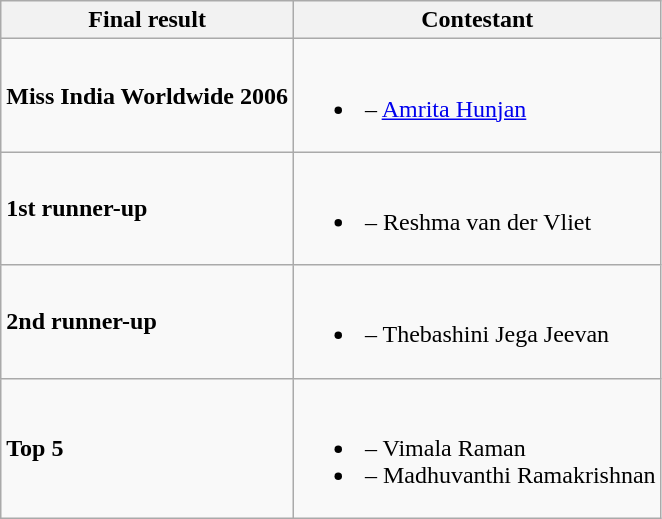<table class="wikitable">
<tr>
<th>Final result</th>
<th>Contestant</th>
</tr>
<tr>
<td><strong>Miss India Worldwide 2006</strong></td>
<td><br><ul><li><strong></strong> – <a href='#'>Amrita Hunjan</a></li></ul></td>
</tr>
<tr>
<td><strong>1st runner-up</strong></td>
<td><br><ul><li><strong></strong> – Reshma van der Vliet</li></ul></td>
</tr>
<tr>
<td><strong>2nd runner-up</strong></td>
<td><br><ul><li><strong></strong> – Thebashini Jega Jeevan</li></ul></td>
</tr>
<tr>
<td><strong>Top 5</strong></td>
<td><br><ul><li><strong></strong> – Vimala Raman</li><li><strong></strong> – Madhuvanthi Ramakrishnan</li></ul></td>
</tr>
</table>
